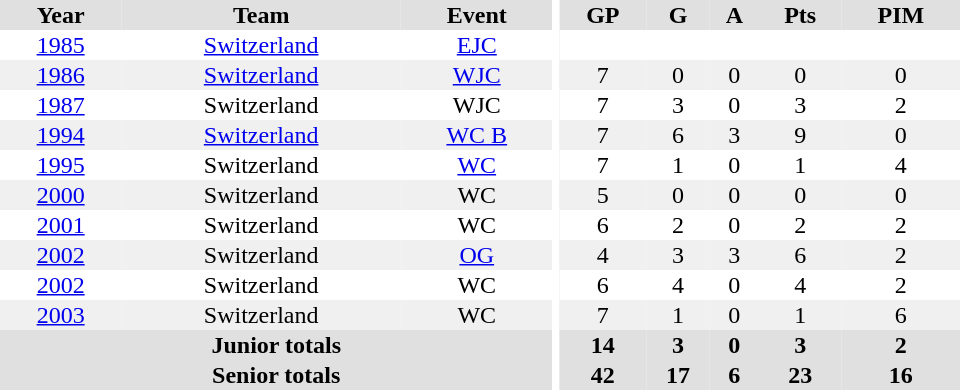<table border="0" cellpadding="1" cellspacing="0" ID="Table3" style="text-align:center; width:40em">
<tr ALIGN="center" bgcolor="#e0e0e0">
<th>Year</th>
<th>Team</th>
<th>Event</th>
<th rowspan="99" bgcolor="#ffffff"></th>
<th>GP</th>
<th>G</th>
<th>A</th>
<th>Pts</th>
<th>PIM</th>
</tr>
<tr>
<td><a href='#'>1985</a></td>
<td><a href='#'>Switzerland</a></td>
<td><a href='#'>EJC</a></td>
<td></td>
<td></td>
<td></td>
<td></td>
<td></td>
</tr>
<tr bgcolor="#f0f0f0">
<td><a href='#'>1986</a></td>
<td><a href='#'>Switzerland</a></td>
<td><a href='#'>WJC</a></td>
<td>7</td>
<td>0</td>
<td>0</td>
<td>0</td>
<td>0</td>
</tr>
<tr>
<td><a href='#'>1987</a></td>
<td>Switzerland</td>
<td>WJC</td>
<td>7</td>
<td>3</td>
<td>0</td>
<td>3</td>
<td>2</td>
</tr>
<tr bgcolor="#f0f0f0">
<td><a href='#'>1994</a></td>
<td><a href='#'>Switzerland</a></td>
<td><a href='#'>WC B</a></td>
<td>7</td>
<td>6</td>
<td>3</td>
<td>9</td>
<td>0</td>
</tr>
<tr>
<td><a href='#'>1995</a></td>
<td>Switzerland</td>
<td><a href='#'>WC</a></td>
<td>7</td>
<td>1</td>
<td>0</td>
<td>1</td>
<td>4</td>
</tr>
<tr bgcolor="#f0f0f0">
<td><a href='#'>2000</a></td>
<td>Switzerland</td>
<td>WC</td>
<td>5</td>
<td>0</td>
<td>0</td>
<td>0</td>
<td>0</td>
</tr>
<tr>
<td><a href='#'>2001</a></td>
<td>Switzerland</td>
<td>WC</td>
<td>6</td>
<td>2</td>
<td>0</td>
<td>2</td>
<td>2</td>
</tr>
<tr bgcolor="#f0f0f0">
<td><a href='#'>2002</a></td>
<td>Switzerland</td>
<td><a href='#'>OG</a></td>
<td>4</td>
<td>3</td>
<td>3</td>
<td>6</td>
<td>2</td>
</tr>
<tr>
<td><a href='#'>2002</a></td>
<td>Switzerland</td>
<td>WC</td>
<td>6</td>
<td>4</td>
<td>0</td>
<td>4</td>
<td>2</td>
</tr>
<tr bgcolor="#f0f0f0">
<td><a href='#'>2003</a></td>
<td>Switzerland</td>
<td>WC</td>
<td>7</td>
<td>1</td>
<td>0</td>
<td>1</td>
<td>6</td>
</tr>
<tr bgcolor="#e0e0e0">
<th colspan="3">Junior totals</th>
<th>14</th>
<th>3</th>
<th>0</th>
<th>3</th>
<th>2</th>
</tr>
<tr bgcolor="#e0e0e0">
<th colspan="3">Senior totals</th>
<th>42</th>
<th>17</th>
<th>6</th>
<th>23</th>
<th>16</th>
</tr>
</table>
